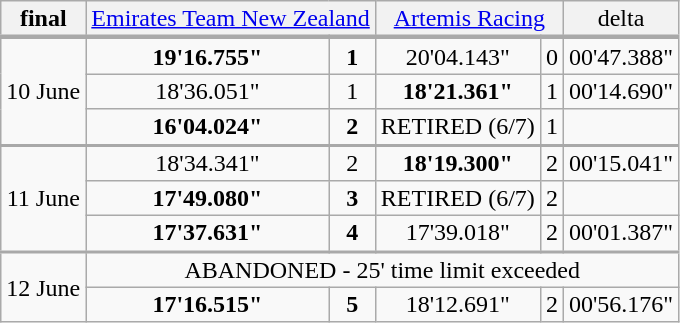<table class="wikitable" style=text-align:center;line-height:1>
<tr>
<th>final</th>
<th colspan=2 style=font-weight:normal> <a href='#'>Emirates Team New Zealand</a></th>
<th colspan=2 style=font-weight:normal> <a href='#'>Artemis Racing</a></th>
<th style=font-weight:normal>delta</th>
</tr>
<tr style="border-top:solid darkgray">
<td rowspan=3>10 June<br></td>
<td><strong>19'16.755"</strong></td>
<td><strong>1</strong></td>
<td>20'04.143"</td>
<td>0</td>
<td>00'47.388"</td>
</tr>
<tr>
<td>18'36.051"</td>
<td>1</td>
<td><strong>18'21.361"</strong></td>
<td>1</td>
<td>00'14.690"</td>
</tr>
<tr>
<td><strong>16'04.024"</strong></td>
<td><strong>2</strong></td>
<td>RETIRED (6/7)</td>
<td>1</td>
<td></td>
</tr>
<tr style="border-top:2px solid darkgray">
<td rowspan=3>11 June<br></td>
<td>18'34.341"</td>
<td>2</td>
<td><strong>18'19.300"</strong></td>
<td>2</td>
<td>00'15.041"</td>
</tr>
<tr>
<td><strong>17'49.080"</strong></td>
<td><strong>3</strong></td>
<td>RETIRED (6/7)</td>
<td>2</td>
<td></td>
</tr>
<tr>
<td><strong>17'37.631"</strong></td>
<td><strong>4</strong></td>
<td>17'39.018"</td>
<td>2</td>
<td>00'01.387"</td>
</tr>
<tr style="border-top:2px solid darkgray">
<td rowspan=2>12 June<br></td>
<td colspan=5>ABANDONED - 25' time limit exceeded</td>
</tr>
<tr>
<td><strong>17'16.515"</strong></td>
<td><strong>5</strong></td>
<td>18'12.691"</td>
<td>2</td>
<td>00'56.176"</td>
</tr>
</table>
